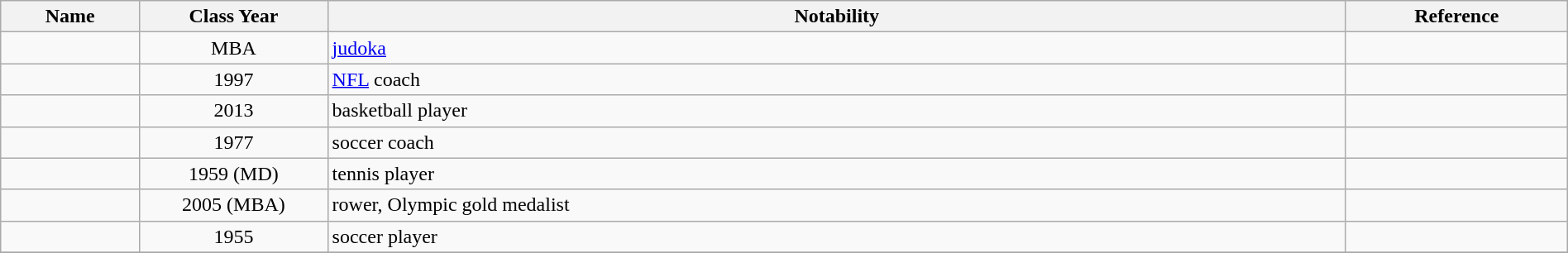<table class="wikitable sortable" style="width:100%">
<tr>
<th style="width:*;">Name</th>
<th style="width:12%;">Class Year</th>
<th style="width:65%;" class="unsortable">Notability</th>
<th style="width:*;" class="unsortable">Reference</th>
</tr>
<tr>
<td></td>
<td style="text-align:center;">MBA</td>
<td><a href='#'>judoka</a></td>
<td style="text-align:center;"></td>
</tr>
<tr>
<td></td>
<td style="text-align:center;">1997</td>
<td><a href='#'>NFL</a> coach</td>
<td style="text-align:center;"></td>
</tr>
<tr>
<td></td>
<td style="text-align:center;">2013</td>
<td>basketball player</td>
<td style="text-align:center;"></td>
</tr>
<tr>
<td></td>
<td style="text-align:center;">1977</td>
<td>soccer coach</td>
<td style="text-align:center;"></td>
</tr>
<tr>
<td></td>
<td style="text-align:center;">1959 (MD)</td>
<td>tennis player</td>
<td style="text-align:center;"></td>
</tr>
<tr>
<td></td>
<td style="text-align:center;">2005 (MBA)</td>
<td>rower, Olympic gold medalist</td>
<td style="text-align:center;"></td>
</tr>
<tr>
<td></td>
<td style="text-align:center;">1955</td>
<td>soccer player</td>
<td style="text-align:center;"></td>
</tr>
<tr>
</tr>
</table>
